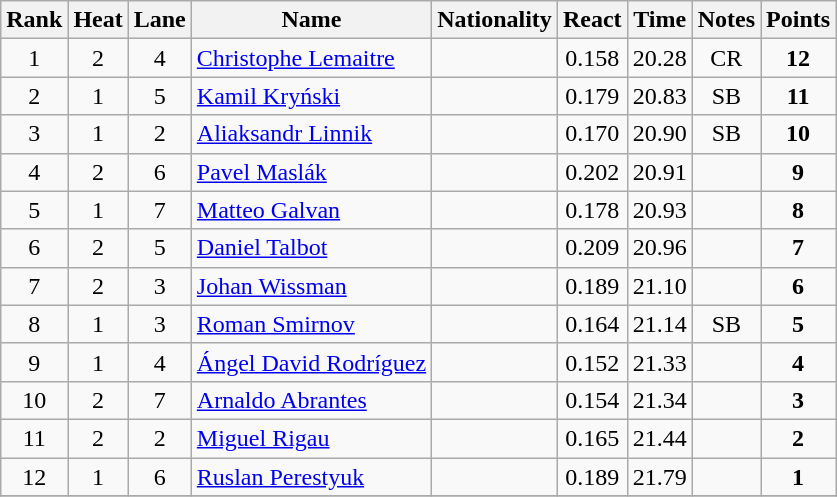<table class="wikitable sortable" style="text-align:center">
<tr>
<th>Rank</th>
<th>Heat</th>
<th>Lane</th>
<th>Name</th>
<th>Nationality</th>
<th>React</th>
<th>Time</th>
<th>Notes</th>
<th>Points</th>
</tr>
<tr>
<td>1</td>
<td>2</td>
<td>4</td>
<td align=left><a href='#'>Christophe Lemaitre</a></td>
<td align=left></td>
<td>0.158</td>
<td>20.28</td>
<td>CR</td>
<td><strong>12</strong></td>
</tr>
<tr>
<td>2</td>
<td>1</td>
<td>5</td>
<td align=left><a href='#'>Kamil Kryński</a></td>
<td align=left></td>
<td>0.179</td>
<td>20.83</td>
<td>SB</td>
<td><strong>11</strong></td>
</tr>
<tr>
<td>3</td>
<td>1</td>
<td>2</td>
<td align=left><a href='#'>Aliaksandr Linnik</a></td>
<td align=left></td>
<td>0.170</td>
<td>20.90</td>
<td>SB</td>
<td><strong>10</strong></td>
</tr>
<tr>
<td>4</td>
<td>2</td>
<td>6</td>
<td align=left><a href='#'>Pavel Maslák</a></td>
<td align=left></td>
<td>0.202</td>
<td>20.91</td>
<td></td>
<td><strong>9</strong></td>
</tr>
<tr>
<td>5</td>
<td>1</td>
<td>7</td>
<td align=left><a href='#'>Matteo Galvan</a></td>
<td align=left></td>
<td>0.178</td>
<td>20.93</td>
<td></td>
<td><strong>8</strong></td>
</tr>
<tr>
<td>6</td>
<td>2</td>
<td>5</td>
<td align=left><a href='#'>Daniel Talbot</a></td>
<td align=left></td>
<td>0.209</td>
<td>20.96</td>
<td></td>
<td><strong>7</strong></td>
</tr>
<tr>
<td>7</td>
<td>2</td>
<td>3</td>
<td align=left><a href='#'>Johan Wissman</a></td>
<td align=left></td>
<td>0.189</td>
<td>21.10</td>
<td></td>
<td><strong>6</strong></td>
</tr>
<tr>
<td>8</td>
<td>1</td>
<td>3</td>
<td align=left><a href='#'>Roman Smirnov</a></td>
<td align=left></td>
<td>0.164</td>
<td>21.14</td>
<td>SB</td>
<td><strong>5</strong></td>
</tr>
<tr>
<td>9</td>
<td>1</td>
<td>4</td>
<td align=left><a href='#'>Ángel David Rodríguez</a></td>
<td align=left></td>
<td>0.152</td>
<td>21.33</td>
<td></td>
<td><strong>4</strong></td>
</tr>
<tr>
<td>10</td>
<td>2</td>
<td>7</td>
<td align=left><a href='#'>Arnaldo Abrantes</a></td>
<td align=left></td>
<td>0.154</td>
<td>21.34</td>
<td></td>
<td><strong>3</strong></td>
</tr>
<tr>
<td>11</td>
<td>2</td>
<td>2</td>
<td align=left><a href='#'>Miguel Rigau</a></td>
<td align=left></td>
<td>0.165</td>
<td>21.44</td>
<td></td>
<td><strong>2</strong></td>
</tr>
<tr>
<td>12</td>
<td>1</td>
<td>6</td>
<td align=left><a href='#'>Ruslan Perestyuk</a></td>
<td align=left></td>
<td>0.189</td>
<td>21.79</td>
<td></td>
<td><strong>1</strong></td>
</tr>
<tr>
</tr>
</table>
